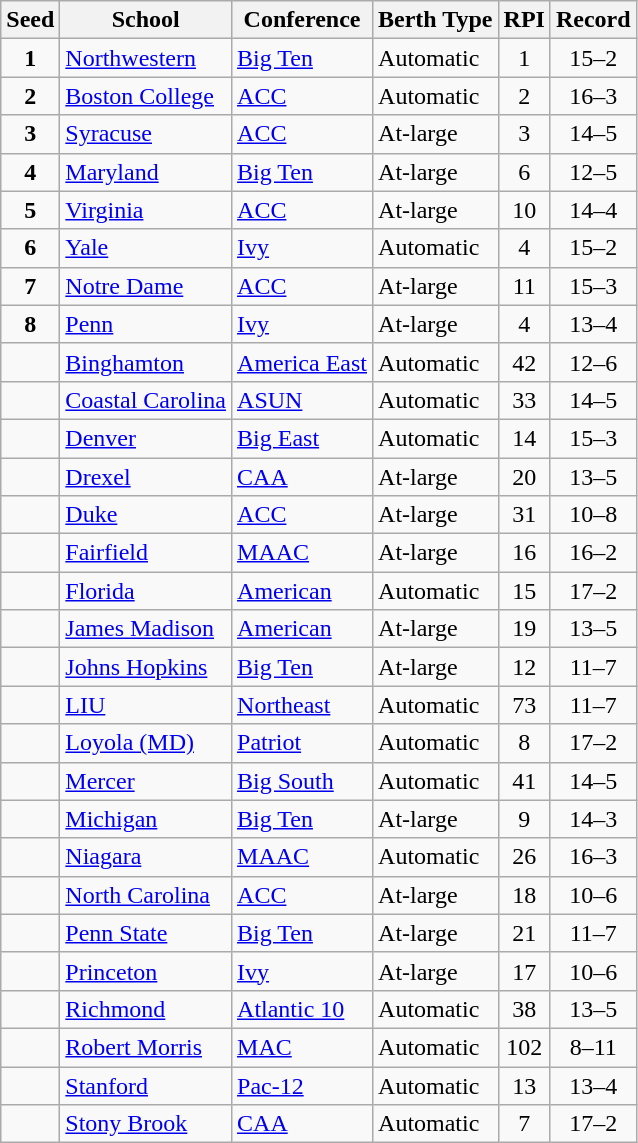<table class="wikitable sortable">
<tr>
<th>Seed</th>
<th>School</th>
<th>Conference</th>
<th>Berth Type</th>
<th>RPI</th>
<th>Record</th>
</tr>
<tr>
<td align=center><strong>1</strong></td>
<td><a href='#'>Northwestern</a></td>
<td><a href='#'>Big Ten</a></td>
<td>Automatic</td>
<td align=center>1</td>
<td align=center>15–2</td>
</tr>
<tr>
<td align=center><strong>2</strong></td>
<td><a href='#'>Boston College</a></td>
<td><a href='#'>ACC</a></td>
<td>Automatic</td>
<td align=center>2</td>
<td align=center>16–3</td>
</tr>
<tr>
<td align=center><strong>3</strong></td>
<td><a href='#'>Syracuse</a></td>
<td><a href='#'>ACC</a></td>
<td>At-large</td>
<td align=center>3</td>
<td align=center>14–5</td>
</tr>
<tr>
<td align=center><strong>4</strong></td>
<td><a href='#'>Maryland</a></td>
<td><a href='#'>Big Ten</a></td>
<td>At-large</td>
<td align=center>6</td>
<td align=center>12–5</td>
</tr>
<tr>
<td align=center><strong>5</strong></td>
<td><a href='#'>Virginia</a></td>
<td><a href='#'>ACC</a></td>
<td>At-large</td>
<td align=center>10</td>
<td align=center>14–4</td>
</tr>
<tr>
<td align=center><strong>6</strong></td>
<td><a href='#'>Yale</a></td>
<td><a href='#'>Ivy</a></td>
<td>Automatic</td>
<td align=center>4</td>
<td align=center>15–2</td>
</tr>
<tr>
<td align=center><strong>7</strong></td>
<td><a href='#'>Notre Dame</a></td>
<td><a href='#'>ACC</a></td>
<td>At-large</td>
<td align=center>11</td>
<td align=center>15–3</td>
</tr>
<tr>
<td align=center><strong>8</strong></td>
<td><a href='#'>Penn</a></td>
<td><a href='#'>Ivy</a></td>
<td>At-large</td>
<td align=center>4</td>
<td align=center>13–4</td>
</tr>
<tr>
<td></td>
<td><a href='#'>Binghamton</a></td>
<td><a href='#'>America East</a></td>
<td>Automatic</td>
<td align=center>42</td>
<td align=center>12–6</td>
</tr>
<tr>
<td></td>
<td><a href='#'>Coastal Carolina</a></td>
<td><a href='#'>ASUN</a></td>
<td>Automatic</td>
<td align=center>33</td>
<td align=center>14–5</td>
</tr>
<tr>
<td></td>
<td><a href='#'>Denver</a></td>
<td><a href='#'>Big East</a></td>
<td>Automatic</td>
<td align=center>14</td>
<td align=center>15–3</td>
</tr>
<tr>
<td></td>
<td><a href='#'>Drexel</a></td>
<td><a href='#'>CAA</a></td>
<td>At-large</td>
<td align=center>20</td>
<td align=center>13–5</td>
</tr>
<tr>
<td></td>
<td><a href='#'>Duke</a></td>
<td><a href='#'>ACC</a></td>
<td>At-large</td>
<td align=center>31</td>
<td align=center>10–8</td>
</tr>
<tr>
<td></td>
<td><a href='#'>Fairfield</a></td>
<td><a href='#'>MAAC</a></td>
<td>At-large</td>
<td align=center>16</td>
<td align=center>16–2</td>
</tr>
<tr>
<td></td>
<td><a href='#'>Florida</a></td>
<td><a href='#'>American</a></td>
<td>Automatic</td>
<td align=center>15</td>
<td align=center>17–2</td>
</tr>
<tr>
<td></td>
<td><a href='#'>James Madison</a></td>
<td><a href='#'>American</a></td>
<td>At-large</td>
<td align=center>19</td>
<td align=center>13–5</td>
</tr>
<tr>
<td></td>
<td><a href='#'>Johns Hopkins</a></td>
<td><a href='#'>Big Ten</a></td>
<td>At-large</td>
<td align=center>12</td>
<td align=center>11–7</td>
</tr>
<tr>
<td></td>
<td><a href='#'>LIU</a></td>
<td><a href='#'>Northeast</a></td>
<td>Automatic</td>
<td align=center>73</td>
<td align=center>11–7</td>
</tr>
<tr>
<td></td>
<td><a href='#'>Loyola (MD)</a></td>
<td><a href='#'>Patriot</a></td>
<td>Automatic</td>
<td align=center>8</td>
<td align=center>17–2</td>
</tr>
<tr>
<td></td>
<td><a href='#'>Mercer</a></td>
<td><a href='#'>Big South</a></td>
<td>Automatic</td>
<td align=center>41</td>
<td align=center>14–5</td>
</tr>
<tr>
<td></td>
<td><a href='#'>Michigan</a></td>
<td><a href='#'>Big Ten</a></td>
<td>At-large</td>
<td align=center>9</td>
<td align=center>14–3</td>
</tr>
<tr>
<td></td>
<td><a href='#'>Niagara</a></td>
<td><a href='#'>MAAC</a></td>
<td>Automatic</td>
<td align=center>26</td>
<td align=center>16–3</td>
</tr>
<tr>
<td></td>
<td><a href='#'>North Carolina</a></td>
<td><a href='#'>ACC</a></td>
<td>At-large</td>
<td align=center>18</td>
<td align=center>10–6</td>
</tr>
<tr>
<td></td>
<td><a href='#'>Penn State</a></td>
<td><a href='#'>Big Ten</a></td>
<td>At-large</td>
<td align=center>21</td>
<td align=center>11–7</td>
</tr>
<tr>
<td></td>
<td><a href='#'>Princeton</a></td>
<td><a href='#'>Ivy</a></td>
<td>At-large</td>
<td align=center>17</td>
<td align=center>10–6</td>
</tr>
<tr>
<td></td>
<td><a href='#'>Richmond</a></td>
<td><a href='#'>Atlantic 10</a></td>
<td>Automatic</td>
<td align=center>38</td>
<td align=center>13–5</td>
</tr>
<tr>
<td></td>
<td><a href='#'>Robert Morris</a></td>
<td><a href='#'>MAC</a></td>
<td>Automatic</td>
<td align=center>102</td>
<td align=center>8–11</td>
</tr>
<tr>
<td></td>
<td><a href='#'>Stanford</a></td>
<td><a href='#'>Pac-12</a></td>
<td>Automatic</td>
<td align=center>13</td>
<td align=center>13–4</td>
</tr>
<tr>
<td></td>
<td><a href='#'>Stony Brook</a></td>
<td><a href='#'>CAA</a></td>
<td>Automatic</td>
<td align=center>7</td>
<td align=center>17–2</td>
</tr>
</table>
